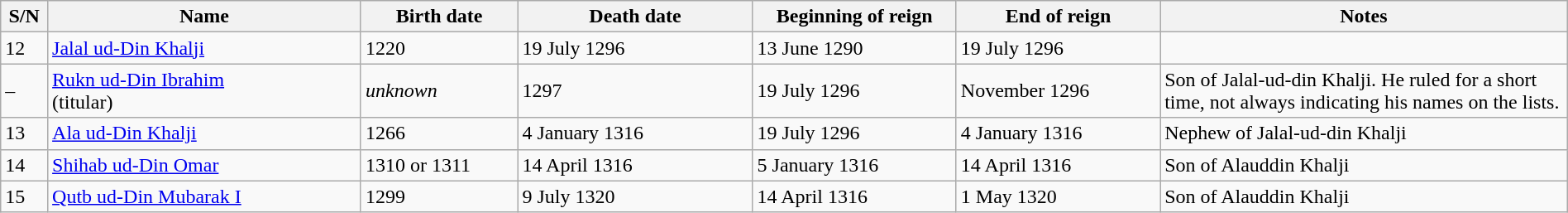<table class=wikitable  width="100%">
<tr>
<th width="3%" bgcolor="#CEDFF2">S/N</th>
<th width="20%" bgcolor="#CEDFF2">Name</th>
<th width="10%" bgcolor="#CEDFF2">Birth date</th>
<th width="15%" bgcolor="#CEDFF2">Death date</th>
<th width="13%" bgcolor="#CEDFF2">Beginning of reign</th>
<th width="13%" bgcolor="#CEDFF2">End of reign</th>
<th width="26%" bgcolor="#CEDFF2">Notes</th>
</tr>
<tr>
<td>12</td>
<td><a href='#'>Jalal ud-Din Khalji</a></td>
<td>1220</td>
<td>19 July 1296</td>
<td>13 June 1290</td>
<td>19 July 1296</td>
<td></td>
</tr>
<tr>
<td>–</td>
<td><a href='#'>Rukn ud-Din Ibrahim</a><br>(titular)</td>
<td><em>unknown</em></td>
<td>1297</td>
<td>19 July 1296</td>
<td>November 1296</td>
<td>Son of Jalal-ud-din Khalji. He ruled for a short time, not always indicating his names on the lists.</td>
</tr>
<tr>
<td>13</td>
<td><a href='#'>Ala ud-Din Khalji</a></td>
<td>1266</td>
<td>4 January 1316</td>
<td>19 July 1296</td>
<td>4 January 1316</td>
<td>Nephew of Jalal-ud-din Khalji</td>
</tr>
<tr>
<td>14</td>
<td><a href='#'>Shihab ud-Din Omar</a></td>
<td>1310 or 1311</td>
<td>14 April 1316</td>
<td>5 January 1316</td>
<td>14 April 1316</td>
<td>Son of Alauddin Khalji</td>
</tr>
<tr>
<td>15</td>
<td><a href='#'>Qutb ud-Din Mubarak I</a></td>
<td>1299</td>
<td>9 July 1320</td>
<td>14 April 1316</td>
<td>1 May 1320</td>
<td>Son of Alauddin Khalji</td>
</tr>
</table>
